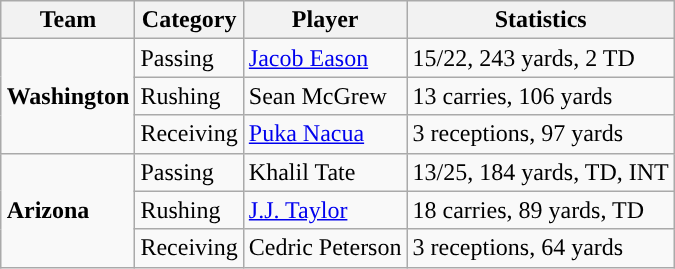<table class="wikitable" style="float: right;">
<tr>
<th>Team</th>
<th>Category</th>
<th>Player</th>
<th>Statistics</th>
</tr>
<tr>
<td rowspan=3><strong>Washington</strong></td>
<td>Passing</td>
<td><a href='#'>Jacob Eason</a></td>
<td>15/22, 243 yards, 2 TD</td>
</tr>
<tr>
<td>Rushing</td>
<td>Sean McGrew</td>
<td>13 carries, 106 yards</td>
</tr>
<tr>
<td>Receiving</td>
<td><a href='#'>Puka Nacua</a></td>
<td>3 receptions, 97 yards</td>
</tr>
<tr>
<td rowspan=3><strong>Arizona</strong></td>
<td>Passing</td>
<td>Khalil Tate</td>
<td>13/25, 184 yards, TD, INT</td>
</tr>
<tr>
<td>Rushing</td>
<td><a href='#'>J.J. Taylor</a></td>
<td>18 carries, 89 yards, TD</td>
</tr>
<tr>
<td>Receiving</td>
<td>Cedric Peterson</td>
<td>3 receptions, 64 yards</td>
</tr>
</table>
